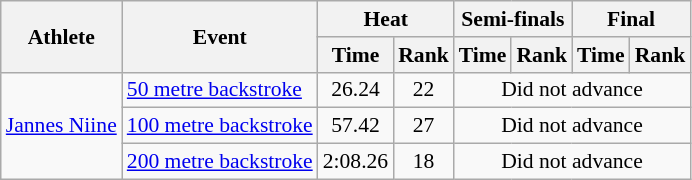<table class="wikitable" style="font-size:90%; text-align:center">
<tr>
<th rowspan="2">Athlete</th>
<th rowspan="2">Event</th>
<th colspan="2">Heat</th>
<th colspan="2">Semi-finals</th>
<th colspan="2">Final</th>
</tr>
<tr>
<th>Time</th>
<th>Rank</th>
<th>Time</th>
<th>Rank</th>
<th>Time</th>
<th>Rank</th>
</tr>
<tr>
<td align="left" rowspan="3"><a href='#'>Jannes Niine</a></td>
<td align="left"><a href='#'>50 metre backstroke</a></td>
<td>26.24</td>
<td>22</td>
<td colspan="4">Did not advance</td>
</tr>
<tr>
<td align="left"><a href='#'>100 metre backstroke</a></td>
<td>57.42</td>
<td>27</td>
<td colspan="4">Did not advance</td>
</tr>
<tr>
<td align="left"><a href='#'>200 metre backstroke</a></td>
<td>2:08.26</td>
<td>18</td>
<td colspan="4">Did not advance</td>
</tr>
</table>
